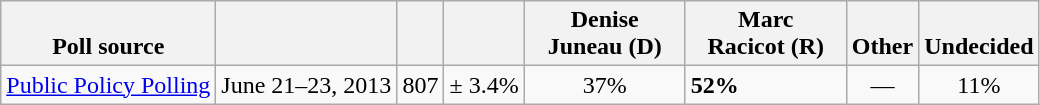<table class="wikitable">
<tr valign= bottom>
<th>Poll source</th>
<th></th>
<th></th>
<th></th>
<th style="width:100px;">Denise<br>Juneau (D)</th>
<th style="width:100px;">Marc<br>Racicot (R)</th>
<th>Other</th>
<th>Undecided</th>
</tr>
<tr>
<td><a href='#'>Public Policy Polling</a></td>
<td align=center>June 21–23, 2013</td>
<td align=center>807</td>
<td align=center>± 3.4%</td>
<td align=center>37%</td>
<td><strong>52%</strong></td>
<td align=center>—</td>
<td align=center>11%</td>
</tr>
</table>
